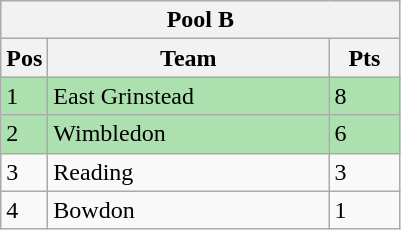<table class="wikitable">
<tr>
<th colspan="6">Pool B</th>
</tr>
<tr>
<th width=20>Pos</th>
<th width=180>Team</th>
<th width=40>Pts</th>
</tr>
<tr style="background:#ACE1AF;">
<td>1</td>
<td style="text-align:left;">East Grinstead</td>
<td>8</td>
</tr>
<tr style="background:#ACE1AF;">
<td>2</td>
<td style="text-align:left;">Wimbledon</td>
<td>6</td>
</tr>
<tr>
<td>3</td>
<td style="text-align:left;">Reading</td>
<td>3</td>
</tr>
<tr>
<td>4</td>
<td style="text-align:left;">Bowdon</td>
<td>1</td>
</tr>
</table>
